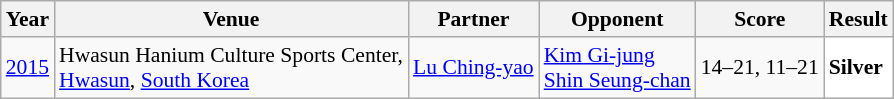<table class="sortable wikitable" style="font-size: 90%;">
<tr>
<th>Year</th>
<th>Venue</th>
<th>Partner</th>
<th>Opponent</th>
<th>Score</th>
<th>Result</th>
</tr>
<tr>
<td align="center"><a href='#'>2015</a></td>
<td align="left">Hwasun Hanium Culture Sports Center,<br><a href='#'>Hwasun</a>, <a href='#'>South Korea</a></td>
<td align="left"> <a href='#'>Lu Ching-yao</a></td>
<td align="left"> <a href='#'>Kim Gi-jung</a><br> <a href='#'>Shin Seung-chan</a></td>
<td align="left">14–21, 11–21</td>
<td style="text-align:left; background:white"> <strong>Silver</strong></td>
</tr>
</table>
